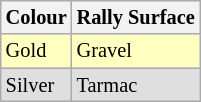<table class="wikitable" style="font-size: 85%">
<tr valign="top">
<th valign="middle"><strong>Colour</strong></th>
<th valign="middle"><strong>Rally Surface</strong></th>
</tr>
<tr>
<td style="background:#ffffbf;">Gold</td>
<td style="background:#ffffbf;">Gravel</td>
</tr>
<tr>
<td style="background:#dfdfdf;">Silver</td>
<td style="background:#dfdfdf;">Tarmac</td>
</tr>
</table>
